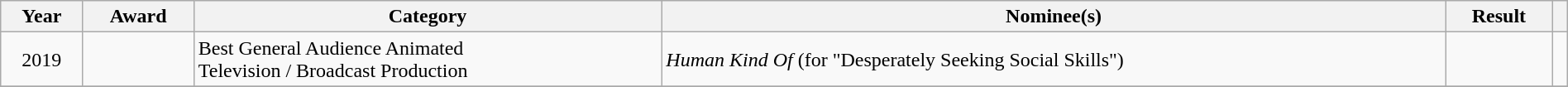<table class="wikitable sortable" style="width:100%">
<tr>
<th scope="col">Year</th>
<th scope="col">Award</th>
<th scope="col">Category</th>
<th scope="col">Nominee(s)</th>
<th scope="col">Result</th>
<th scope="col" class="unsortable"></th>
</tr>
<tr>
<td align="center">2019</td>
<td align="center"></td>
<td>Best General Audience Animated<br>Television / Broadcast Production</td>
<td><em>Human Kind Of</em> (for "Desperately Seeking Social Skills")</td>
<td></td>
<td align="center"></td>
</tr>
<tr>
</tr>
</table>
